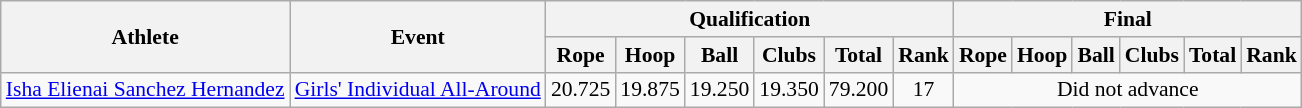<table class="wikitable" border="1" style="font-size:90%">
<tr>
<th rowspan=2>Athlete</th>
<th rowspan=2>Event</th>
<th colspan=6>Qualification</th>
<th colspan=6>Final</th>
</tr>
<tr>
<th>Rope</th>
<th>Hoop</th>
<th>Ball</th>
<th>Clubs</th>
<th>Total</th>
<th>Rank</th>
<th>Rope</th>
<th>Hoop</th>
<th>Ball</th>
<th>Clubs</th>
<th>Total</th>
<th>Rank</th>
</tr>
<tr>
<td><a href='#'>Isha Elienai Sanchez Hernandez</a></td>
<td><a href='#'>Girls' Individual All-Around</a></td>
<td align=center>20.725</td>
<td align=center>19.875</td>
<td align=center>19.250</td>
<td align=center>19.350</td>
<td align=center>79.200</td>
<td align=center>17</td>
<td align=center colspan=6>Did not advance</td>
</tr>
</table>
